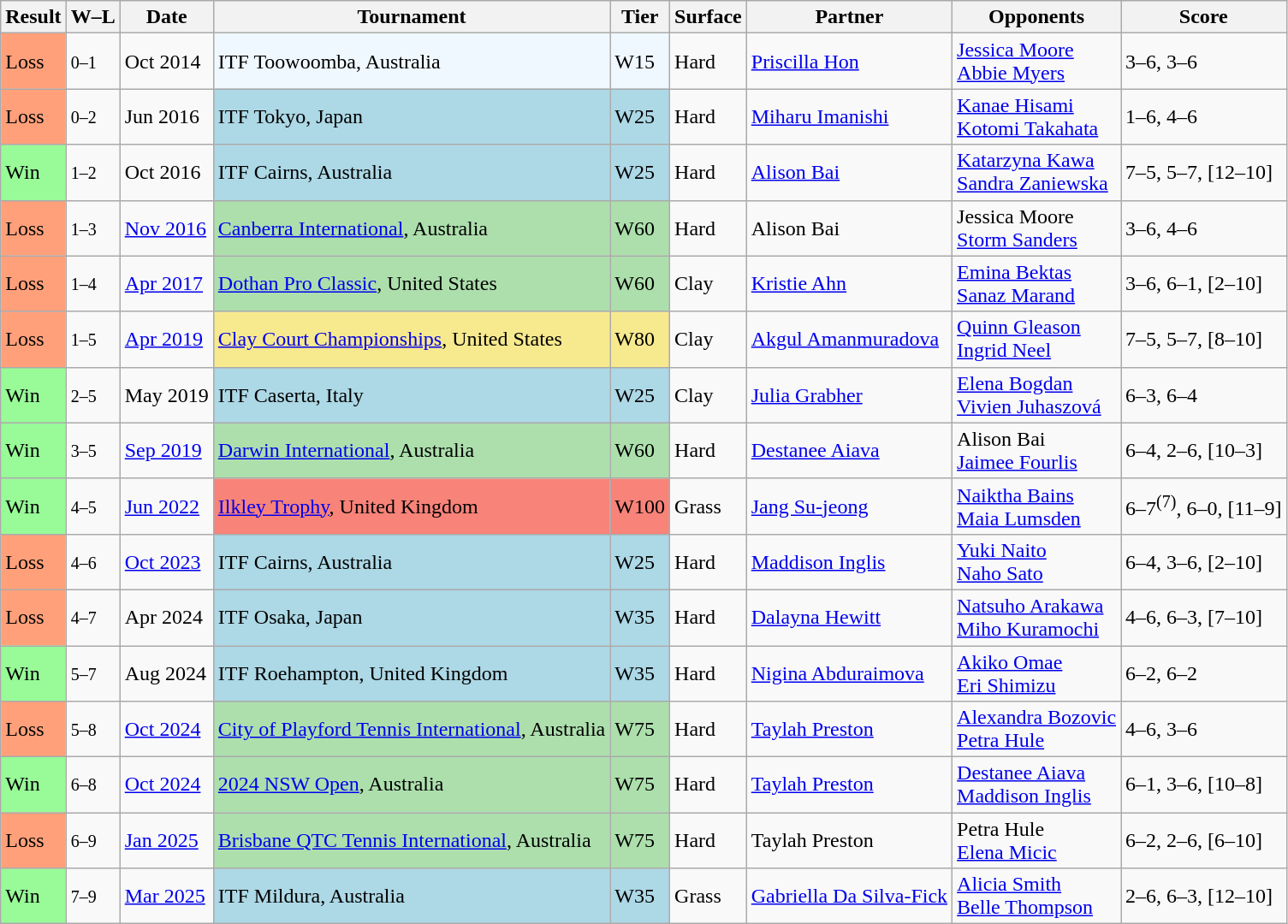<table class="sortable wikitable">
<tr>
<th>Result</th>
<th class="unsortable">W–L</th>
<th>Date</th>
<th>Tournament</th>
<th>Tier</th>
<th>Surface</th>
<th>Partner</th>
<th>Opponents</th>
<th class="unsortable">Score</th>
</tr>
<tr>
<td style="background:#ffa07a;">Loss</td>
<td><small>0–1</small></td>
<td>Oct 2014</td>
<td style="background:#f0f8ff;">ITF Toowoomba, Australia</td>
<td style="background:#f0f8ff;">W15</td>
<td>Hard</td>
<td> <a href='#'>Priscilla Hon</a></td>
<td> <a href='#'>Jessica Moore</a> <br>  <a href='#'>Abbie Myers</a></td>
<td>3–6, 3–6</td>
</tr>
<tr>
<td style="background:#ffa07a;">Loss</td>
<td><small>0–2</small></td>
<td>Jun 2016</td>
<td style="background:lightblue;">ITF Tokyo, Japan</td>
<td style="background:lightblue;">W25</td>
<td>Hard</td>
<td> <a href='#'>Miharu Imanishi</a></td>
<td> <a href='#'>Kanae Hisami</a> <br>  <a href='#'>Kotomi Takahata</a></td>
<td>1–6, 4–6</td>
</tr>
<tr>
<td style="background:#98fb98;">Win</td>
<td><small>1–2</small></td>
<td>Oct 2016</td>
<td style="background:lightblue;">ITF Cairns, Australia</td>
<td style="background:lightblue;">W25</td>
<td>Hard</td>
<td> <a href='#'>Alison Bai</a></td>
<td> <a href='#'>Katarzyna Kawa</a> <br>  <a href='#'>Sandra Zaniewska</a></td>
<td>7–5, 5–7, [12–10]</td>
</tr>
<tr>
<td style="background:#ffa07a;">Loss</td>
<td><small>1–3</small></td>
<td><a href='#'>Nov 2016</a></td>
<td style="background:#addfad;"><a href='#'>Canberra International</a>, Australia</td>
<td style="background:#addfad;">W60</td>
<td>Hard</td>
<td> Alison Bai</td>
<td> Jessica Moore <br>  <a href='#'>Storm Sanders</a></td>
<td>3–6, 4–6</td>
</tr>
<tr>
<td style="background:#ffa07a;">Loss</td>
<td><small>1–4</small></td>
<td><a href='#'>Apr 2017</a></td>
<td style="background:#addfad;"><a href='#'>Dothan Pro Classic</a>, United States</td>
<td style="background:#addfad;">W60</td>
<td>Clay</td>
<td> <a href='#'>Kristie Ahn</a></td>
<td> <a href='#'>Emina Bektas</a> <br>  <a href='#'>Sanaz Marand</a></td>
<td>3–6, 6–1, [2–10]</td>
</tr>
<tr>
<td style="background:#ffa07a;">Loss</td>
<td><small>1–5</small></td>
<td><a href='#'>Apr 2019</a></td>
<td style="background:#f7e98e;"><a href='#'>Clay Court Championships</a>, United States</td>
<td style="background:#f7e98e;">W80</td>
<td>Clay</td>
<td> <a href='#'>Akgul Amanmuradova</a></td>
<td> <a href='#'>Quinn Gleason</a> <br>  <a href='#'>Ingrid Neel</a></td>
<td>7–5, 5–7, [8–10]</td>
</tr>
<tr>
<td style="background:#98fb98;">Win</td>
<td><small>2–5</small></td>
<td>May 2019</td>
<td style="background:lightblue;">ITF Caserta, Italy</td>
<td style="background:lightblue;">W25</td>
<td>Clay</td>
<td> <a href='#'>Julia Grabher</a></td>
<td> <a href='#'>Elena Bogdan</a> <br>  <a href='#'>Vivien Juhaszová</a></td>
<td>6–3, 6–4</td>
</tr>
<tr>
<td style="background:#98fb98;">Win</td>
<td><small>3–5</small></td>
<td><a href='#'>Sep 2019</a></td>
<td style="background:#addfad;"><a href='#'>Darwin International</a>, Australia</td>
<td style="background:#addfad;">W60</td>
<td>Hard</td>
<td> <a href='#'>Destanee Aiava</a></td>
<td> Alison Bai <br>  <a href='#'>Jaimee Fourlis</a></td>
<td>6–4, 2–6, [10–3]</td>
</tr>
<tr>
<td style="background:#98fb98;">Win</td>
<td><small>4–5</small></td>
<td><a href='#'>Jun 2022</a></td>
<td style="background:#f88379;"><a href='#'>Ilkley Trophy</a>, United Kingdom</td>
<td style="background:#f88379;">W100</td>
<td>Grass</td>
<td> <a href='#'>Jang Su-jeong</a></td>
<td> <a href='#'>Naiktha Bains</a> <br>  <a href='#'>Maia Lumsden</a></td>
<td>6–7<sup>(7)</sup>, 6–0, [11–9]</td>
</tr>
<tr>
<td style="background:#ffa07a;">Loss</td>
<td><small>4–6</small></td>
<td><a href='#'>Oct 2023</a></td>
<td style="background:lightblue;">ITF Cairns, Australia</td>
<td style="background:lightblue;">W25</td>
<td>Hard</td>
<td> <a href='#'>Maddison Inglis</a></td>
<td> <a href='#'>Yuki Naito</a> <br>  <a href='#'>Naho Sato</a></td>
<td>6–4, 3–6, [2–10]</td>
</tr>
<tr>
<td style="background:#ffa07a;">Loss</td>
<td><small>4–7</small></td>
<td>Apr 2024</td>
<td style="background:lightblue;">ITF Osaka, Japan</td>
<td style="background:lightblue;">W35</td>
<td>Hard</td>
<td> <a href='#'>Dalayna Hewitt</a></td>
<td> <a href='#'>Natsuho Arakawa</a> <br>  <a href='#'>Miho Kuramochi</a></td>
<td>4–6, 6–3, [7–10]</td>
</tr>
<tr>
<td style="background:#98fb98;">Win</td>
<td><small>5–7</small></td>
<td>Aug 2024</td>
<td bgcolor=lightblue>ITF Roehampton, United Kingdom</td>
<td bgcolor=lightblue>W35</td>
<td>Hard</td>
<td> <a href='#'>Nigina Abduraimova</a></td>
<td> <a href='#'>Akiko Omae</a> <br>  <a href='#'>Eri Shimizu</a></td>
<td>6–2, 6–2</td>
</tr>
<tr>
<td style="background:#ffa07a;">Loss</td>
<td><small>5–8</small></td>
<td><a href='#'>Oct 2024</a></td>
<td style="background:#addfad;"><a href='#'>City of Playford Tennis International</a>, Australia</td>
<td style="background:#addfad;">W75</td>
<td>Hard</td>
<td> <a href='#'>Taylah Preston</a></td>
<td> <a href='#'>Alexandra Bozovic</a> <br>  <a href='#'>Petra Hule</a></td>
<td>4–6, 3–6</td>
</tr>
<tr>
<td style="background:#98fb98;">Win</td>
<td><small>6–8</small></td>
<td><a href='#'>Oct 2024</a></td>
<td style="background:#addfad;"><a href='#'>2024 NSW Open</a>, Australia</td>
<td style="background:#addfad;">W75</td>
<td>Hard</td>
<td> <a href='#'>Taylah Preston</a></td>
<td> <a href='#'>Destanee Aiava</a> <br>  <a href='#'>Maddison Inglis</a></td>
<td>6–1, 3–6, [10–8]</td>
</tr>
<tr>
<td style="background:#ffa07a;">Loss</td>
<td><small>6–9</small></td>
<td><a href='#'>Jan 2025</a></td>
<td style="background:#addfad;"><a href='#'>Brisbane QTC Tennis International</a>, Australia</td>
<td style="background:#addfad;">W75</td>
<td>Hard</td>
<td> Taylah Preston</td>
<td> Petra Hule <br>  <a href='#'>Elena Micic</a></td>
<td>6–2, 2–6, [6–10]</td>
</tr>
<tr>
<td style="background:#98fb98;">Win</td>
<td><small>7–9</small></td>
<td><a href='#'>Mar 2025</a></td>
<td style="background:lightblue;">ITF Mildura, Australia</td>
<td style="background:lightblue;">W35</td>
<td>Grass</td>
<td> <a href='#'>Gabriella Da Silva-Fick</a></td>
<td> <a href='#'>Alicia Smith</a> <br>  <a href='#'>Belle Thompson</a></td>
<td>2–6, 6–3, [12–10]</td>
</tr>
</table>
